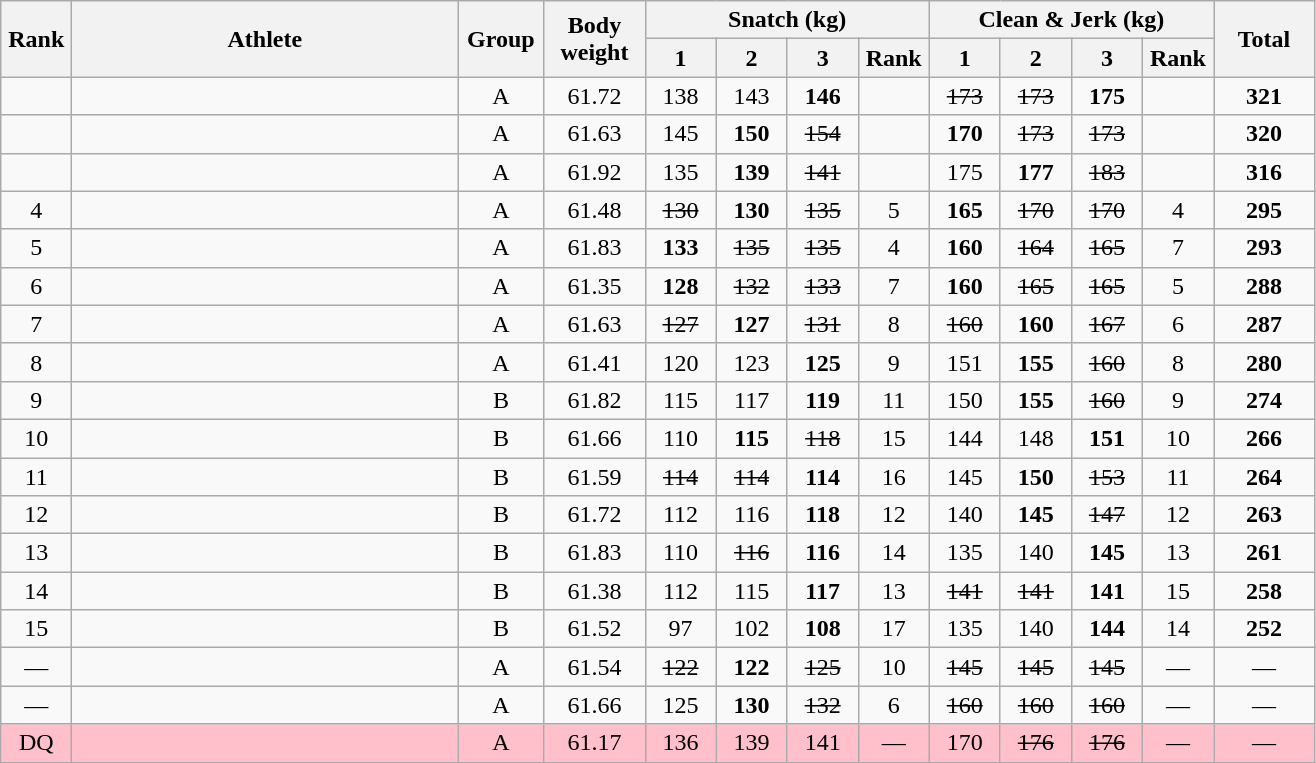<table class = "wikitable" style="text-align:center;">
<tr>
<th rowspan=2 width=40>Rank</th>
<th rowspan=2 width=250>Athlete</th>
<th rowspan=2 width=50>Group</th>
<th rowspan=2 width=60>Body weight</th>
<th colspan=4>Snatch (kg)</th>
<th colspan=4>Clean & Jerk (kg)</th>
<th rowspan=2 width=60>Total</th>
</tr>
<tr>
<th width=40>1</th>
<th width=40>2</th>
<th width=40>3</th>
<th width=40>Rank</th>
<th width=40>1</th>
<th width=40>2</th>
<th width=40>3</th>
<th width=40>Rank</th>
</tr>
<tr>
<td></td>
<td align=left></td>
<td>A</td>
<td>61.72</td>
<td>138</td>
<td>143</td>
<td><strong>146</strong></td>
<td></td>
<td><s>173</s></td>
<td><s>173</s></td>
<td><strong>175</strong></td>
<td></td>
<td><strong>321</strong></td>
</tr>
<tr>
<td></td>
<td align=left></td>
<td>A</td>
<td>61.63</td>
<td>145</td>
<td><strong>150</strong></td>
<td><s>154</s></td>
<td></td>
<td><strong>170</strong></td>
<td><s>173</s></td>
<td><s>173</s></td>
<td></td>
<td><strong>320</strong></td>
</tr>
<tr>
<td></td>
<td align=left></td>
<td>A</td>
<td>61.92</td>
<td>135</td>
<td><strong>139</strong></td>
<td><s>141</s></td>
<td></td>
<td>175</td>
<td><strong>177</strong></td>
<td><s>183</s></td>
<td></td>
<td><strong>316</strong></td>
</tr>
<tr>
<td>4</td>
<td align=left></td>
<td>A</td>
<td>61.48</td>
<td><s>130</s></td>
<td><strong>130</strong></td>
<td><s>135</s></td>
<td>5</td>
<td><strong>165</strong></td>
<td><s>170</s></td>
<td><s>170</s></td>
<td>4</td>
<td><strong>295</strong></td>
</tr>
<tr>
<td>5</td>
<td align=left></td>
<td>A</td>
<td>61.83</td>
<td><strong>133</strong></td>
<td><s>135</s></td>
<td><s>135</s></td>
<td>4</td>
<td><strong>160</strong></td>
<td><s>164</s></td>
<td><s>165</s></td>
<td>7</td>
<td><strong>293</strong></td>
</tr>
<tr>
<td>6</td>
<td align=left></td>
<td>A</td>
<td>61.35</td>
<td><strong>128</strong></td>
<td><s>132</s></td>
<td><s>133</s></td>
<td>7</td>
<td><strong>160</strong></td>
<td><s>165</s></td>
<td><s>165</s></td>
<td>5</td>
<td><strong>288</strong></td>
</tr>
<tr>
<td>7</td>
<td align=left></td>
<td>A</td>
<td>61.63</td>
<td><s>127</s></td>
<td><strong>127</strong></td>
<td><s>131</s></td>
<td>8</td>
<td><s>160</s></td>
<td><strong>160</strong></td>
<td><s>167</s></td>
<td>6</td>
<td><strong>287</strong></td>
</tr>
<tr>
<td>8</td>
<td align=left></td>
<td>A</td>
<td>61.41</td>
<td>120</td>
<td>123</td>
<td><strong>125</strong></td>
<td>9</td>
<td>151</td>
<td><strong>155</strong></td>
<td><s>160</s></td>
<td>8</td>
<td><strong>280</strong></td>
</tr>
<tr>
<td>9</td>
<td align=left></td>
<td>B</td>
<td>61.82</td>
<td>115</td>
<td>117</td>
<td><strong>119</strong></td>
<td>11</td>
<td>150</td>
<td><strong>155</strong></td>
<td><s>160</s></td>
<td>9</td>
<td><strong>274</strong></td>
</tr>
<tr>
<td>10</td>
<td align=left></td>
<td>B</td>
<td>61.66</td>
<td>110</td>
<td><strong>115</strong></td>
<td><s>118</s></td>
<td>15</td>
<td>144</td>
<td>148</td>
<td><strong>151</strong></td>
<td>10</td>
<td><strong>266</strong></td>
</tr>
<tr>
<td>11</td>
<td align=left></td>
<td>B</td>
<td>61.59</td>
<td><s>114</s></td>
<td><s>114</s></td>
<td><strong>114</strong></td>
<td>16</td>
<td>145</td>
<td><strong>150</strong></td>
<td><s>153</s></td>
<td>11</td>
<td><strong>264</strong></td>
</tr>
<tr>
<td>12</td>
<td align=left></td>
<td>B</td>
<td>61.72</td>
<td>112</td>
<td>116</td>
<td><strong>118</strong></td>
<td>12</td>
<td>140</td>
<td><strong>145</strong></td>
<td><s>147</s></td>
<td>12</td>
<td><strong>263</strong></td>
</tr>
<tr>
<td>13</td>
<td align=left></td>
<td>B</td>
<td>61.83</td>
<td>110</td>
<td><s>116</s></td>
<td><strong>116</strong></td>
<td>14</td>
<td>135</td>
<td>140</td>
<td><strong>145</strong></td>
<td>13</td>
<td><strong>261</strong></td>
</tr>
<tr>
<td>14</td>
<td align=left></td>
<td>B</td>
<td>61.38</td>
<td>112</td>
<td>115</td>
<td><strong>117</strong></td>
<td>13</td>
<td><s>141</s></td>
<td><s>141</s></td>
<td><strong>141</strong></td>
<td>15</td>
<td><strong>258</strong></td>
</tr>
<tr>
<td>15</td>
<td align=left></td>
<td>B</td>
<td>61.52</td>
<td>97</td>
<td>102</td>
<td><strong>108</strong></td>
<td>17</td>
<td>135</td>
<td>140</td>
<td><strong>144</strong></td>
<td>14</td>
<td><strong>252</strong></td>
</tr>
<tr>
<td>—</td>
<td align=left></td>
<td>A</td>
<td>61.54</td>
<td><s>122</s></td>
<td><strong>122</strong></td>
<td><s>125</s></td>
<td>10</td>
<td><s>145</s></td>
<td><s>145</s></td>
<td><s>145</s></td>
<td>—</td>
<td>—</td>
</tr>
<tr>
<td>—</td>
<td align=left></td>
<td>A</td>
<td>61.66</td>
<td>125</td>
<td><strong>130</strong></td>
<td><s>132</s></td>
<td>6</td>
<td><s>160</s></td>
<td><s>160</s></td>
<td><s>160</s></td>
<td>—</td>
<td>—</td>
</tr>
<tr bgcolor=pink>
<td>DQ</td>
<td align=left></td>
<td>A</td>
<td>61.17</td>
<td>136</td>
<td>139</td>
<td>141</td>
<td>—</td>
<td>170</td>
<td><s>176</s></td>
<td><s>176</s></td>
<td>—</td>
<td>—</td>
</tr>
</table>
